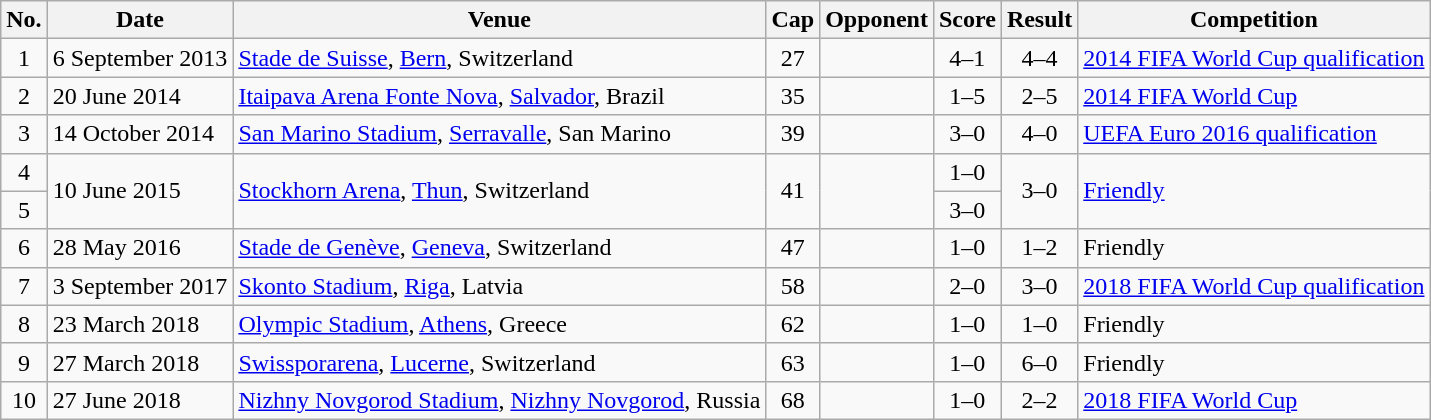<table class="wikitable sortable">
<tr>
<th scope="col">No.</th>
<th scope="col" data-sort-type="date">Date</th>
<th scope="col">Venue</th>
<th scope="col">Cap</th>
<th scope="col">Opponent</th>
<th scope="col">Score</th>
<th scope="col">Result</th>
<th scope="col">Competition</th>
</tr>
<tr>
<td align="center">1</td>
<td>6 September 2013</td>
<td><a href='#'>Stade de Suisse</a>, <a href='#'>Bern</a>, Switzerland</td>
<td align="center">27</td>
<td></td>
<td align="center">4–1</td>
<td align="center">4–4</td>
<td><a href='#'>2014 FIFA World Cup qualification</a></td>
</tr>
<tr>
<td align="center">2</td>
<td>20 June 2014</td>
<td><a href='#'>Itaipava Arena Fonte Nova</a>, <a href='#'>Salvador</a>, Brazil</td>
<td align="center">35</td>
<td></td>
<td align="center">1–5</td>
<td align="center">2–5</td>
<td><a href='#'>2014 FIFA World Cup</a></td>
</tr>
<tr>
<td align="center">3</td>
<td>14 October 2014</td>
<td><a href='#'>San Marino Stadium</a>, <a href='#'>Serravalle</a>, San Marino</td>
<td align="center">39</td>
<td></td>
<td align="center">3–0</td>
<td align="center">4–0</td>
<td><a href='#'>UEFA Euro 2016 qualification</a></td>
</tr>
<tr>
<td align="center">4</td>
<td rowspan="2">10 June 2015</td>
<td rowspan="2"><a href='#'>Stockhorn Arena</a>, <a href='#'>Thun</a>, Switzerland</td>
<td rowspan=2 align="center">41</td>
<td rowspan="2"></td>
<td align="center">1–0</td>
<td rowspan=2 align="center">3–0</td>
<td rowspan="2"><a href='#'>Friendly</a></td>
</tr>
<tr>
<td align="center">5</td>
<td align="center">3–0</td>
</tr>
<tr>
<td align="center">6</td>
<td>28 May 2016</td>
<td><a href='#'>Stade de Genève</a>, <a href='#'>Geneva</a>, Switzerland</td>
<td align="center">47</td>
<td></td>
<td align="center">1–0</td>
<td align="center">1–2</td>
<td>Friendly</td>
</tr>
<tr>
<td align="center">7</td>
<td>3 September 2017</td>
<td><a href='#'>Skonto Stadium</a>, <a href='#'>Riga</a>, Latvia</td>
<td align="center">58</td>
<td></td>
<td align="center">2–0</td>
<td align="center">3–0</td>
<td><a href='#'>2018 FIFA World Cup qualification</a></td>
</tr>
<tr>
<td align="center">8</td>
<td>23 March 2018</td>
<td><a href='#'>Olympic Stadium</a>, <a href='#'>Athens</a>, Greece</td>
<td align="center">62</td>
<td></td>
<td align="center">1–0</td>
<td align="center">1–0</td>
<td>Friendly</td>
</tr>
<tr>
<td align="center">9</td>
<td>27 March 2018</td>
<td><a href='#'>Swissporarena</a>, <a href='#'>Lucerne</a>, Switzerland</td>
<td align="center">63</td>
<td></td>
<td align="center">1–0</td>
<td align="center">6–0</td>
<td>Friendly</td>
</tr>
<tr>
<td align="center">10</td>
<td>27 June 2018</td>
<td><a href='#'>Nizhny Novgorod Stadium</a>, <a href='#'>Nizhny Novgorod</a>, Russia</td>
<td align="center">68</td>
<td></td>
<td align="center">1–0</td>
<td align="center">2–2</td>
<td><a href='#'>2018 FIFA World Cup</a></td>
</tr>
</table>
